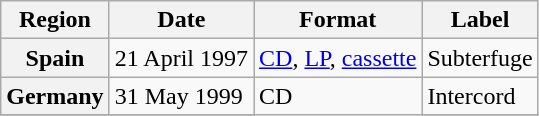<table class="wikitable plainrowheaders">
<tr>
<th scope="col">Region</th>
<th scope="col">Date</th>
<th scope="col">Format</th>
<th scope="col">Label</th>
</tr>
<tr>
<th scope="row">Spain</th>
<td rowspan="1">21 April 1997</td>
<td rowspan="1"><a href='#'>CD</a>, <a href='#'>LP</a>, <a href='#'>cassette</a></td>
<td rowspan="1">Subterfuge</td>
</tr>
<tr>
<th scope="row">Germany</th>
<td rowspan="1">31 May 1999</td>
<td rowspan="2">CD</td>
<td rowspan="1">Intercord</td>
</tr>
<tr>
</tr>
</table>
